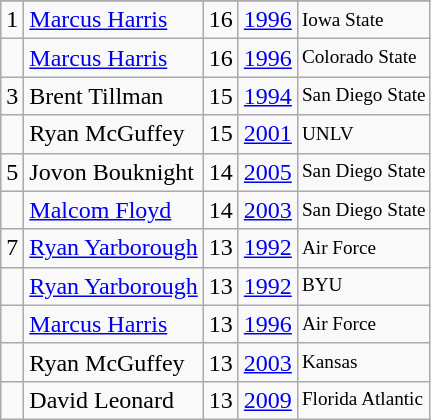<table class="wikitable">
<tr>
</tr>
<tr>
<td>1</td>
<td><a href='#'>Marcus Harris</a></td>
<td>16</td>
<td><a href='#'>1996</a></td>
<td style="font-size:80%;">Iowa State</td>
</tr>
<tr>
<td></td>
<td><a href='#'>Marcus Harris</a></td>
<td>16</td>
<td><a href='#'>1996</a></td>
<td style="font-size:80%;">Colorado State</td>
</tr>
<tr>
<td>3</td>
<td>Brent Tillman</td>
<td>15</td>
<td><a href='#'>1994</a></td>
<td style="font-size:80%;">San Diego State</td>
</tr>
<tr>
<td></td>
<td>Ryan McGuffey</td>
<td>15</td>
<td><a href='#'>2001</a></td>
<td style="font-size:80%;">UNLV</td>
</tr>
<tr>
<td>5</td>
<td>Jovon Bouknight</td>
<td>14</td>
<td><a href='#'>2005</a></td>
<td style="font-size:80%;">San Diego State</td>
</tr>
<tr>
<td></td>
<td><a href='#'>Malcom Floyd</a></td>
<td>14</td>
<td><a href='#'>2003</a></td>
<td style="font-size:80%;">San Diego State</td>
</tr>
<tr>
<td>7</td>
<td><a href='#'>Ryan Yarborough</a></td>
<td>13</td>
<td><a href='#'>1992</a></td>
<td style="font-size:80%;">Air Force</td>
</tr>
<tr>
<td></td>
<td><a href='#'>Ryan Yarborough</a></td>
<td>13</td>
<td><a href='#'>1992</a></td>
<td style="font-size:80%;">BYU</td>
</tr>
<tr>
<td></td>
<td><a href='#'>Marcus Harris</a></td>
<td>13</td>
<td><a href='#'>1996</a></td>
<td style="font-size:80%;">Air Force</td>
</tr>
<tr>
<td></td>
<td>Ryan McGuffey</td>
<td>13</td>
<td><a href='#'>2003</a></td>
<td style="font-size:80%;">Kansas</td>
</tr>
<tr>
<td></td>
<td>David Leonard</td>
<td>13</td>
<td><a href='#'>2009</a></td>
<td style="font-size:80%;">Florida Atlantic</td>
</tr>
</table>
